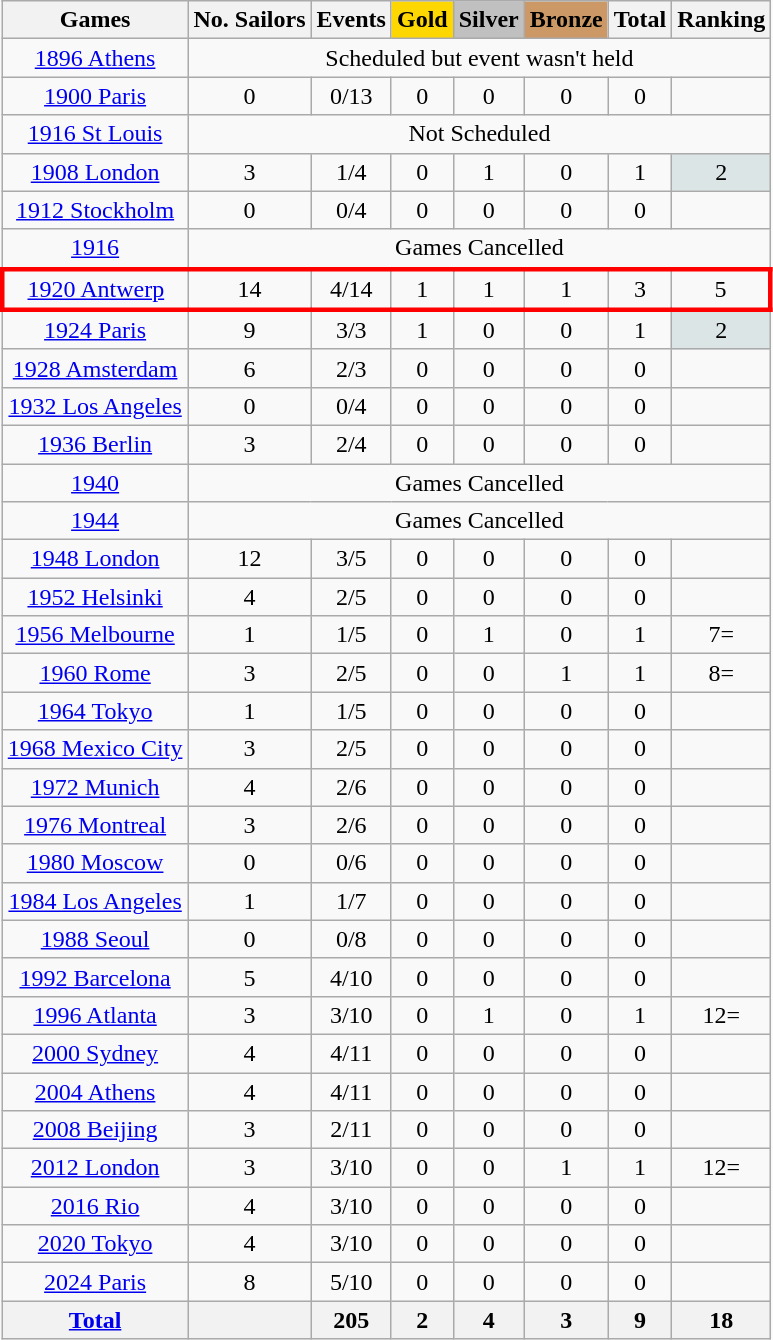<table class="wikitable sortable" style="text-align:center">
<tr>
<th>Games</th>
<th>No. Sailors</th>
<th>Events</th>
<th style="background-color:gold;">Gold</th>
<th style="background-color:silver;">Silver</th>
<th style="background-color:#c96;">Bronze</th>
<th>Total</th>
<th>Ranking</th>
</tr>
<tr>
<td><a href='#'>1896 Athens</a></td>
<td colspan=7>Scheduled but event wasn't held</td>
</tr>
<tr>
<td><a href='#'>1900 Paris</a></td>
<td>0</td>
<td>0/13</td>
<td>0</td>
<td>0</td>
<td>0</td>
<td>0</td>
<td></td>
</tr>
<tr>
<td><a href='#'>1916 St Louis</a></td>
<td colspan=7>Not Scheduled</td>
</tr>
<tr>
<td><a href='#'>1908 London</a></td>
<td>3</td>
<td>1/4</td>
<td>0</td>
<td>1</td>
<td>0</td>
<td>1</td>
<td bgcolor=dce5e5>2</td>
</tr>
<tr>
<td><a href='#'>1912 Stockholm</a></td>
<td>0</td>
<td>0/4</td>
<td>0</td>
<td>0</td>
<td>0</td>
<td>0</td>
<td></td>
</tr>
<tr>
<td><a href='#'>1916</a></td>
<td colspan=7>Games Cancelled</td>
</tr>
<tr align=center style="border: 3px solid red">
<td><a href='#'>1920 Antwerp</a></td>
<td>14</td>
<td>4/14</td>
<td>1</td>
<td>1</td>
<td>1</td>
<td>3</td>
<td>5</td>
</tr>
<tr>
<td><a href='#'>1924 Paris</a></td>
<td>9</td>
<td>3/3</td>
<td>1</td>
<td>0</td>
<td>0</td>
<td>1</td>
<td bgcolor=dce5e5>2</td>
</tr>
<tr>
<td><a href='#'>1928 Amsterdam</a></td>
<td>6</td>
<td>2/3</td>
<td>0</td>
<td>0</td>
<td>0</td>
<td>0</td>
<td></td>
</tr>
<tr>
<td><a href='#'>1932 Los Angeles</a></td>
<td>0</td>
<td>0/4</td>
<td>0</td>
<td>0</td>
<td>0</td>
<td>0</td>
<td></td>
</tr>
<tr>
<td><a href='#'>1936 Berlin</a></td>
<td>3</td>
<td>2/4</td>
<td>0</td>
<td>0</td>
<td>0</td>
<td>0</td>
<td></td>
</tr>
<tr>
<td><a href='#'>1940</a></td>
<td colspan=7>Games Cancelled</td>
</tr>
<tr>
<td><a href='#'>1944</a></td>
<td colspan=7>Games Cancelled</td>
</tr>
<tr>
<td><a href='#'>1948 London</a></td>
<td>12</td>
<td>3/5</td>
<td>0</td>
<td>0</td>
<td>0</td>
<td>0</td>
<td></td>
</tr>
<tr>
<td><a href='#'>1952 Helsinki</a></td>
<td>4</td>
<td>2/5</td>
<td>0</td>
<td>0</td>
<td>0</td>
<td>0</td>
<td></td>
</tr>
<tr>
<td><a href='#'>1956 Melbourne</a></td>
<td>1</td>
<td>1/5</td>
<td>0</td>
<td>1</td>
<td>0</td>
<td>1</td>
<td>7=</td>
</tr>
<tr>
<td><a href='#'>1960 Rome</a></td>
<td>3</td>
<td>2/5</td>
<td>0</td>
<td>0</td>
<td>1</td>
<td>1</td>
<td>8=</td>
</tr>
<tr>
<td><a href='#'>1964 Tokyo</a></td>
<td>1</td>
<td>1/5</td>
<td>0</td>
<td>0</td>
<td>0</td>
<td>0</td>
<td></td>
</tr>
<tr>
<td><a href='#'>1968 Mexico City</a></td>
<td>3</td>
<td>2/5</td>
<td>0</td>
<td>0</td>
<td>0</td>
<td>0</td>
<td></td>
</tr>
<tr>
<td><a href='#'>1972 Munich</a></td>
<td>4</td>
<td>2/6</td>
<td>0</td>
<td>0</td>
<td>0</td>
<td>0</td>
<td></td>
</tr>
<tr>
<td><a href='#'>1976 Montreal</a></td>
<td>3</td>
<td>2/6</td>
<td>0</td>
<td>0</td>
<td>0</td>
<td>0</td>
<td></td>
</tr>
<tr>
<td><a href='#'>1980 Moscow</a></td>
<td>0</td>
<td>0/6</td>
<td>0</td>
<td>0</td>
<td>0</td>
<td>0</td>
<td></td>
</tr>
<tr>
<td><a href='#'>1984 Los Angeles</a></td>
<td>1</td>
<td>1/7</td>
<td>0</td>
<td>0</td>
<td>0</td>
<td>0</td>
<td></td>
</tr>
<tr>
<td><a href='#'>1988 Seoul</a></td>
<td>0</td>
<td>0/8</td>
<td>0</td>
<td>0</td>
<td>0</td>
<td>0</td>
<td></td>
</tr>
<tr>
<td><a href='#'>1992 Barcelona</a></td>
<td>5</td>
<td>4/10</td>
<td>0</td>
<td>0</td>
<td>0</td>
<td>0</td>
<td></td>
</tr>
<tr>
<td><a href='#'>1996 Atlanta</a></td>
<td>3</td>
<td>3/10</td>
<td>0</td>
<td>1</td>
<td>0</td>
<td>1</td>
<td>12=</td>
</tr>
<tr>
<td><a href='#'>2000 Sydney</a></td>
<td>4</td>
<td>4/11</td>
<td>0</td>
<td>0</td>
<td>0</td>
<td>0</td>
<td></td>
</tr>
<tr>
<td><a href='#'>2004 Athens</a></td>
<td>4</td>
<td>4/11</td>
<td>0</td>
<td>0</td>
<td>0</td>
<td>0</td>
<td></td>
</tr>
<tr>
<td><a href='#'>2008 Beijing</a></td>
<td>3</td>
<td>2/11</td>
<td>0</td>
<td>0</td>
<td>0</td>
<td>0</td>
<td></td>
</tr>
<tr>
<td><a href='#'>2012 London</a></td>
<td>3</td>
<td>3/10</td>
<td>0</td>
<td>0</td>
<td>1</td>
<td>1</td>
<td>12=</td>
</tr>
<tr>
<td><a href='#'>2016 Rio</a></td>
<td>4</td>
<td>3/10</td>
<td>0</td>
<td>0</td>
<td>0</td>
<td>0</td>
<td></td>
</tr>
<tr>
<td><a href='#'>2020 Tokyo</a></td>
<td>4</td>
<td>3/10</td>
<td>0</td>
<td>0</td>
<td>0</td>
<td>0</td>
<td></td>
</tr>
<tr>
<td><a href='#'>2024 Paris</a></td>
<td>8</td>
<td>5/10</td>
<td>0</td>
<td>0</td>
<td>0</td>
<td>0</td>
<td></td>
</tr>
<tr>
<th><a href='#'>Total</a></th>
<th></th>
<th>205</th>
<th>2</th>
<th>4</th>
<th>3</th>
<th>9</th>
<th>18</th>
</tr>
</table>
